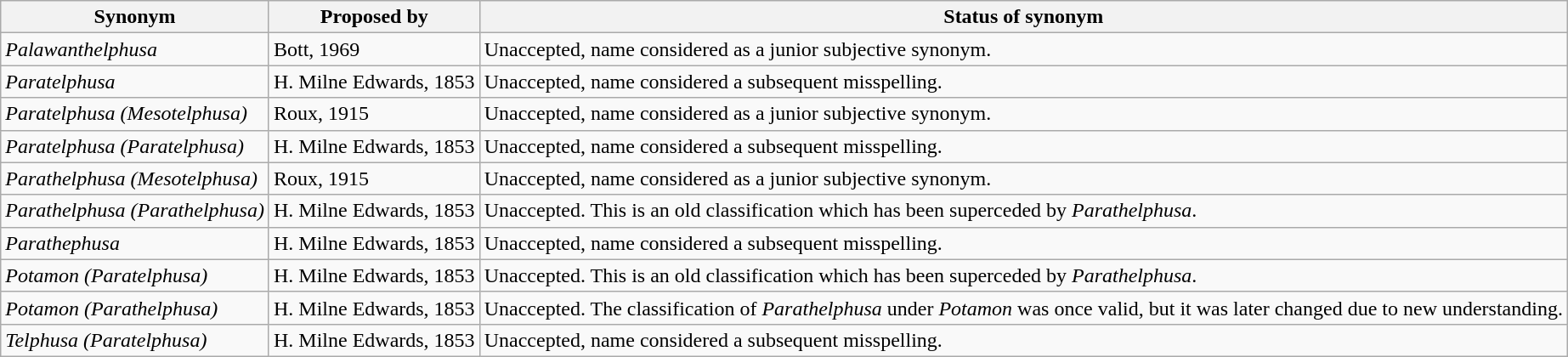<table class="wikitable">
<tr>
<th>Synonym</th>
<th>Proposed by</th>
<th>Status of synonym</th>
</tr>
<tr>
<td><em>Palawanthelphusa</em></td>
<td>Bott, 1969</td>
<td>Unaccepted, name considered as a junior subjective synonym.</td>
</tr>
<tr>
<td><em>Paratelphusa</em></td>
<td>H. Milne Edwards, 1853</td>
<td>Unaccepted, name considered a subsequent misspelling.</td>
</tr>
<tr>
<td><em>Paratelphusa (Mesotelphusa)</em></td>
<td>Roux, 1915</td>
<td>Unaccepted, name considered as a junior subjective synonym.</td>
</tr>
<tr>
<td><em>Paratelphusa (Paratelphusa)</em></td>
<td>H. Milne Edwards, 1853</td>
<td>Unaccepted, name considered a subsequent misspelling.</td>
</tr>
<tr>
<td><em>Parathelphusa (Mesotelphusa)</em></td>
<td>Roux, 1915</td>
<td>Unaccepted, name considered as a junior subjective synonym.</td>
</tr>
<tr>
<td><em>Parathelphusa (Parathelphusa)</em></td>
<td>H. Milne Edwards, 1853</td>
<td>Unaccepted. This is an old classification which has been superceded by <em>Parathelphusa</em>.</td>
</tr>
<tr>
<td><em>Parathephusa</em></td>
<td>H. Milne Edwards, 1853</td>
<td>Unaccepted, name considered a subsequent misspelling.</td>
</tr>
<tr>
<td><em>Potamon (Paratelphusa)</em></td>
<td>H. Milne Edwards, 1853</td>
<td>Unaccepted. This is an old classification which has been superceded by <em>Parathelphusa</em>.</td>
</tr>
<tr>
<td><em>Potamon (Parathelphusa)</em></td>
<td>H. Milne Edwards, 1853</td>
<td>Unaccepted. The classification of <em>Parathelphusa</em> under <em>Potamon</em> was once valid, but it was later changed due to new understanding.</td>
</tr>
<tr>
<td><em>Telphusa (Paratelphusa)</em></td>
<td>H. Milne Edwards, 1853</td>
<td>Unaccepted, name considered a subsequent misspelling.</td>
</tr>
</table>
